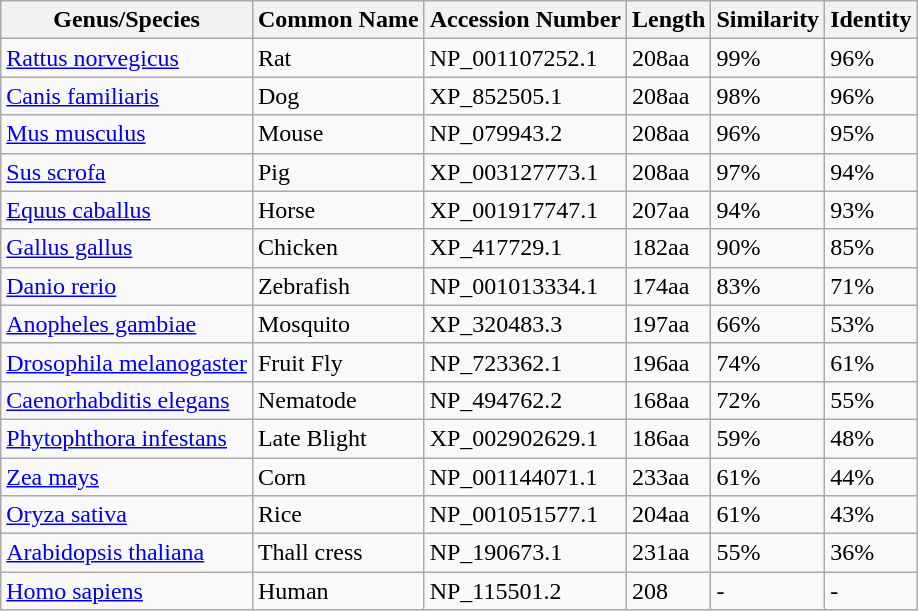<table class="wikitable">
<tr>
<th>Genus/Species</th>
<th>Common Name</th>
<th>Accession Number</th>
<th>Length</th>
<th>Similarity</th>
<th>Identity</th>
</tr>
<tr>
<td><a href='#'>Rattus norvegicus</a></td>
<td>Rat</td>
<td>NP_001107252.1</td>
<td>208aa</td>
<td>99%</td>
<td>96%</td>
</tr>
<tr>
<td><a href='#'>Canis familiaris</a></td>
<td>Dog</td>
<td>XP_852505.1</td>
<td>208aa</td>
<td>98%</td>
<td>96%</td>
</tr>
<tr>
<td><a href='#'>Mus musculus</a></td>
<td>Mouse</td>
<td>NP_079943.2</td>
<td>208aa</td>
<td>96%</td>
<td>95%</td>
</tr>
<tr>
<td><a href='#'>Sus scrofa</a></td>
<td>Pig</td>
<td>XP_003127773.1</td>
<td>208aa</td>
<td>97%</td>
<td>94%</td>
</tr>
<tr>
<td><a href='#'>Equus caballus</a></td>
<td>Horse</td>
<td>XP_001917747.1</td>
<td>207aa</td>
<td>94%</td>
<td>93%</td>
</tr>
<tr>
<td><a href='#'>Gallus gallus</a></td>
<td>Chicken</td>
<td>XP_417729.1</td>
<td>182aa</td>
<td>90%</td>
<td>85%</td>
</tr>
<tr>
<td><a href='#'>Danio rerio</a></td>
<td>Zebrafish</td>
<td>NP_001013334.1</td>
<td>174aa</td>
<td>83%</td>
<td>71%</td>
</tr>
<tr>
<td><a href='#'>Anopheles gambiae</a></td>
<td>Mosquito</td>
<td>XP_320483.3</td>
<td>197aa</td>
<td>66%</td>
<td>53%</td>
</tr>
<tr>
<td><a href='#'>Drosophila melanogaster</a></td>
<td>Fruit Fly</td>
<td>NP_723362.1</td>
<td>196aa</td>
<td>74%</td>
<td>61%</td>
</tr>
<tr>
<td><a href='#'>Caenorhabditis elegans</a></td>
<td>Nematode</td>
<td>NP_494762.2</td>
<td>168aa</td>
<td>72%</td>
<td>55%</td>
</tr>
<tr>
<td><a href='#'>Phytophthora infestans</a></td>
<td>Late Blight</td>
<td>XP_002902629.1</td>
<td>186aa</td>
<td>59%</td>
<td>48%</td>
</tr>
<tr>
<td><a href='#'>Zea mays</a></td>
<td>Corn</td>
<td>NP_001144071.1</td>
<td>233aa</td>
<td>61%</td>
<td>44%</td>
</tr>
<tr>
<td><a href='#'>Oryza sativa</a></td>
<td>Rice</td>
<td>NP_001051577.1</td>
<td>204aa</td>
<td>61%</td>
<td>43%</td>
</tr>
<tr>
<td><a href='#'>Arabidopsis thaliana</a></td>
<td>Thall cress</td>
<td>NP_190673.1</td>
<td>231aa</td>
<td>55%</td>
<td>36%</td>
</tr>
<tr>
<td><a href='#'>Homo sapiens</a></td>
<td>Human</td>
<td>NP_115501.2</td>
<td>208</td>
<td>-</td>
<td>-</td>
</tr>
</table>
